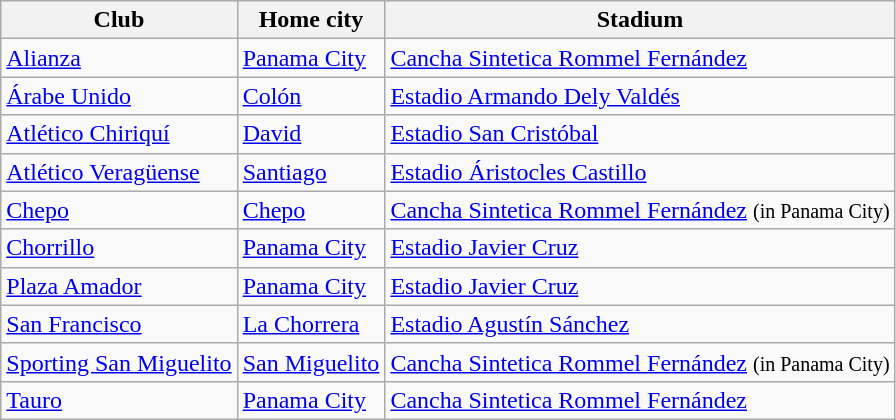<table class="wikitable sortable">
<tr>
<th>Club</th>
<th>Home city</th>
<th>Stadium</th>
</tr>
<tr>
<td><a href='#'>Alianza</a></td>
<td><a href='#'>Panama City</a></td>
<td><a href='#'>Cancha Sintetica Rommel Fernández</a></td>
</tr>
<tr>
<td><a href='#'>Árabe Unido</a></td>
<td><a href='#'>Colón</a></td>
<td><a href='#'>Estadio Armando Dely Valdés</a></td>
</tr>
<tr>
<td><a href='#'>Atlético Chiriquí</a></td>
<td><a href='#'>David</a></td>
<td><a href='#'>Estadio San Cristóbal</a></td>
</tr>
<tr>
<td><a href='#'>Atlético Veragüense</a></td>
<td><a href='#'>Santiago</a></td>
<td><a href='#'>Estadio Áristocles Castillo</a></td>
</tr>
<tr>
<td><a href='#'>Chepo</a></td>
<td><a href='#'>Chepo</a></td>
<td><a href='#'>Cancha Sintetica Rommel Fernández</a> <small>(in Panama City)</small></td>
</tr>
<tr>
<td><a href='#'>Chorrillo</a></td>
<td><a href='#'>Panama City</a></td>
<td><a href='#'>Estadio Javier Cruz</a></td>
</tr>
<tr>
<td><a href='#'>Plaza Amador</a></td>
<td><a href='#'>Panama City</a></td>
<td><a href='#'>Estadio Javier Cruz</a></td>
</tr>
<tr>
<td><a href='#'>San Francisco</a></td>
<td><a href='#'>La Chorrera</a></td>
<td><a href='#'>Estadio Agustín Sánchez</a></td>
</tr>
<tr>
<td><a href='#'>Sporting San Miguelito</a></td>
<td><a href='#'>San Miguelito</a></td>
<td><a href='#'>Cancha Sintetica Rommel Fernández</a> <small>(in Panama City)</small></td>
</tr>
<tr>
<td><a href='#'>Tauro</a></td>
<td><a href='#'>Panama City</a></td>
<td><a href='#'>Cancha Sintetica Rommel Fernández</a></td>
</tr>
</table>
